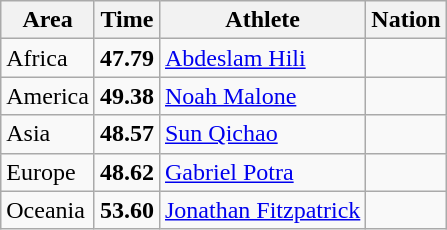<table class="wikitable">
<tr>
<th>Area</th>
<th>Time</th>
<th>Athlete</th>
<th>Nation</th>
</tr>
<tr>
<td>Africa</td>
<td><strong>47.79</strong> </td>
<td><a href='#'>Abdeslam Hili</a></td>
<td></td>
</tr>
<tr>
<td>America</td>
<td><strong>49.38</strong></td>
<td><a href='#'>Noah Malone</a></td>
<td></td>
</tr>
<tr>
<td>Asia</td>
<td><strong>48.57</strong></td>
<td><a href='#'>Sun Qichao</a></td>
<td></td>
</tr>
<tr>
<td>Europe</td>
<td><strong>48.62</strong></td>
<td><a href='#'>Gabriel Potra</a></td>
<td></td>
</tr>
<tr>
<td>Oceania</td>
<td><strong>53.60</strong></td>
<td><a href='#'>Jonathan Fitzpatrick</a></td>
<td></td>
</tr>
</table>
